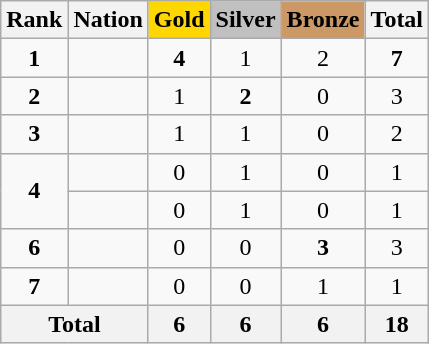<table class="wikitable plainrowheaders" style="text-align:center;">
<tr>
<th>Rank</th>
<th>Nation</th>
<th style="background:    gold;">Gold</th>
<th style="background:  silver;">Silver</th>
<th style="background: #CC9966;">Bronze</th>
<th>Total</th>
</tr>
<tr>
<td><strong>1</strong></td>
<td align=left></td>
<td><strong>4</strong></td>
<td>1</td>
<td>2</td>
<td><strong>7</strong></td>
</tr>
<tr>
<td><strong>2</strong></td>
<td align=left></td>
<td>1</td>
<td><strong>2</strong></td>
<td>0</td>
<td>3</td>
</tr>
<tr>
<td><strong>3</strong></td>
<td align=left></td>
<td>1</td>
<td>1</td>
<td>0</td>
<td>2</td>
</tr>
<tr>
<td rowspan=2><strong>4</strong></td>
<td align=left></td>
<td>0</td>
<td>1</td>
<td>0</td>
<td>1</td>
</tr>
<tr>
<td align=left></td>
<td>0</td>
<td>1</td>
<td>0</td>
<td>1</td>
</tr>
<tr>
<td><strong>6</strong></td>
<td align=left></td>
<td>0</td>
<td>0</td>
<td><strong>3</strong></td>
<td>3</td>
</tr>
<tr>
<td><strong>7</strong></td>
<td align=left><em></em></td>
<td>0</td>
<td>0</td>
<td>1</td>
<td>1</td>
</tr>
<tr>
<th colspan=2>Total</th>
<th>6</th>
<th>6</th>
<th>6</th>
<th>18</th>
</tr>
</table>
